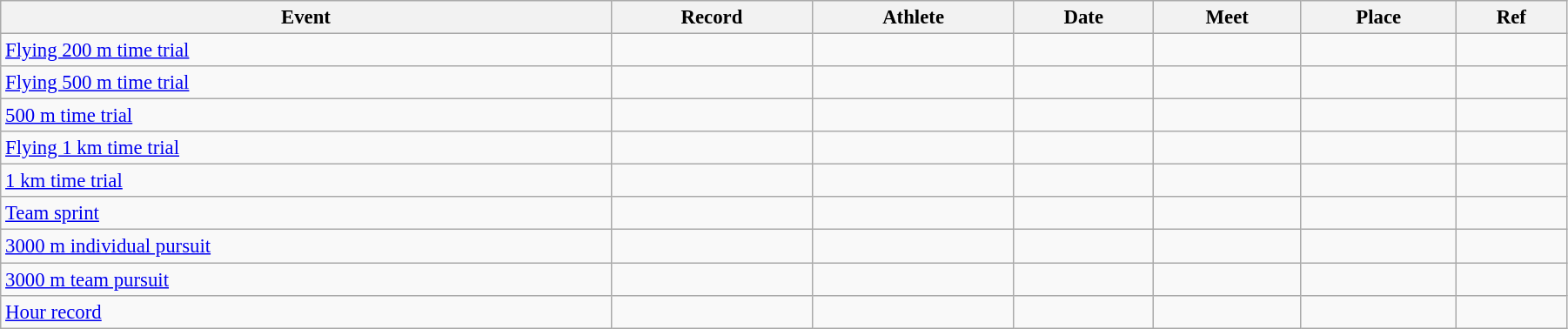<table class="wikitable" style="font-size:95%; width: 95%;">
<tr>
<th>Event</th>
<th>Record</th>
<th>Athlete</th>
<th>Date</th>
<th>Meet</th>
<th>Place</th>
<th>Ref</th>
</tr>
<tr>
<td><a href='#'>Flying 200 m time trial</a></td>
<td></td>
<td></td>
<td></td>
<td></td>
<td></td>
<td></td>
</tr>
<tr>
<td><a href='#'>Flying 500 m time trial</a></td>
<td></td>
<td></td>
<td></td>
<td></td>
<td></td>
<td></td>
</tr>
<tr>
<td><a href='#'>500 m time trial</a></td>
<td></td>
<td></td>
<td></td>
<td></td>
<td></td>
<td></td>
</tr>
<tr>
<td><a href='#'>Flying 1 km time trial</a></td>
<td></td>
<td></td>
<td></td>
<td></td>
<td></td>
<td></td>
</tr>
<tr>
<td><a href='#'>1 km time trial</a></td>
<td></td>
<td></td>
<td></td>
<td></td>
<td></td>
<td></td>
</tr>
<tr>
<td><a href='#'>Team sprint</a></td>
<td></td>
<td></td>
<td></td>
<td></td>
<td></td>
<td></td>
</tr>
<tr>
<td><a href='#'>3000 m individual pursuit</a></td>
<td></td>
<td></td>
<td></td>
<td></td>
<td></td>
<td></td>
</tr>
<tr>
<td><a href='#'>3000 m team pursuit</a></td>
<td></td>
<td></td>
<td></td>
<td></td>
<td></td>
<td></td>
</tr>
<tr>
<td><a href='#'>Hour record</a></td>
<td></td>
<td></td>
<td></td>
<td></td>
<td></td>
<td></td>
</tr>
</table>
